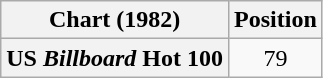<table class="wikitable plainrowheaders" style="text-align:center">
<tr>
<th>Chart (1982)</th>
<th>Position</th>
</tr>
<tr>
<th scope="row">US <em>Billboard</em> Hot 100</th>
<td>79</td>
</tr>
</table>
